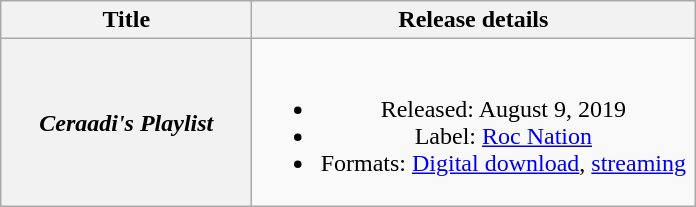<table class="wikitable plainrowheaders" style="text-align:center">
<tr>
<th scope="col" style="width:10em;">Title</th>
<th scope="col" style="width:18em;">Release details</th>
</tr>
<tr>
<th scope="row"><em>Ceraadi's Playlist</em></th>
<td><br><ul><li>Released: August 9, 2019</li><li>Label: <a href='#'>Roc Nation</a></li><li>Formats: <a href='#'>Digital download</a>, <a href='#'>streaming</a></li></ul></td>
</tr>
</table>
